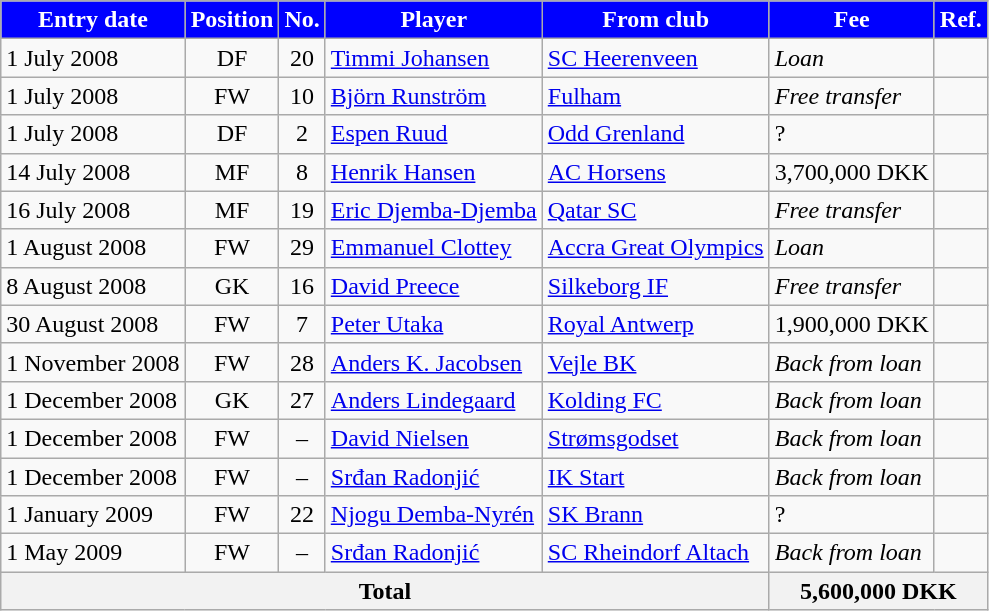<table class="wikitable sortable">
<tr>
<th style="background:#0000ff; color:white;"><strong>Entry date</strong></th>
<th style="background:#0000ff; color:white;"><strong>Position</strong></th>
<th style="background:#0000ff; color:white;"><strong>No.</strong></th>
<th style="background:#0000ff; color:white;"><strong>Player</strong></th>
<th style="background:#0000ff; color:white;"><strong>From club</strong></th>
<th style="background:#0000ff; color:white;"><strong>Fee</strong></th>
<th style="background:#0000ff; color:white;"><strong>Ref.</strong></th>
</tr>
<tr>
<td>1 July 2008</td>
<td style="text-align:center;">DF</td>
<td style="text-align:center;">20</td>
<td style="text-align:left;"> <a href='#'>Timmi Johansen</a></td>
<td style="text-align:left;"> <a href='#'>SC Heerenveen</a></td>
<td><em>Loan</em></td>
<td></td>
</tr>
<tr>
<td>1 July 2008</td>
<td style="text-align:center;">FW</td>
<td style="text-align:center;">10</td>
<td style="text-align:left;"> <a href='#'>Björn Runström</a></td>
<td style="text-align:left;"> <a href='#'>Fulham</a></td>
<td><em>Free transfer</em></td>
<td></td>
</tr>
<tr>
<td>1 July 2008</td>
<td style="text-align:center;">DF</td>
<td style="text-align:center;">2</td>
<td style="text-align:left;"> <a href='#'>Espen Ruud</a></td>
<td style="text-align:left;"> <a href='#'>Odd Grenland</a></td>
<td>?</td>
<td></td>
</tr>
<tr>
<td>14 July 2008</td>
<td style="text-align:center;">MF</td>
<td style="text-align:center;">8</td>
<td style="text-align:left;"> <a href='#'>Henrik Hansen</a></td>
<td style="text-align:left;"> <a href='#'>AC Horsens</a></td>
<td>3,700,000 DKK</td>
<td></td>
</tr>
<tr>
<td>16 July 2008</td>
<td style="text-align:center;">MF</td>
<td style="text-align:center;">19</td>
<td style="text-align:left;"> <a href='#'>Eric Djemba-Djemba</a></td>
<td style="text-align:left;"> <a href='#'>Qatar SC</a></td>
<td><em>Free transfer</em></td>
<td></td>
</tr>
<tr>
<td>1 August 2008</td>
<td style="text-align:center;">FW</td>
<td style="text-align:center;">29</td>
<td style="text-align:left;"> <a href='#'>Emmanuel Clottey</a></td>
<td style="text-align:left;"> <a href='#'>Accra Great Olympics</a></td>
<td><em>Loan</em></td>
<td></td>
</tr>
<tr>
<td>8 August 2008</td>
<td style="text-align:center;">GK</td>
<td style="text-align:center;">16</td>
<td style="text-align:left;"> <a href='#'>David Preece</a></td>
<td style="text-align:left;"> <a href='#'>Silkeborg IF</a></td>
<td><em>Free transfer</em></td>
<td></td>
</tr>
<tr>
<td>30 August 2008</td>
<td style="text-align:center;">FW</td>
<td style="text-align:center;">7</td>
<td style="text-align:left;"> <a href='#'>Peter Utaka</a></td>
<td style="text-align:left;"> <a href='#'>Royal Antwerp</a></td>
<td>1,900,000 DKK</td>
<td></td>
</tr>
<tr>
<td>1 November 2008</td>
<td style="text-align:center;">FW</td>
<td style="text-align:center;">28</td>
<td style="text-align:left;"> <a href='#'>Anders K. Jacobsen</a></td>
<td style="text-align:left;"> <a href='#'>Vejle BK</a></td>
<td><em>Back from loan</em></td>
<td></td>
</tr>
<tr>
<td>1 December 2008</td>
<td style="text-align:center;">GK</td>
<td style="text-align:center;">27</td>
<td style="text-align:left;"> <a href='#'>Anders Lindegaard</a></td>
<td style="text-align:left;"> <a href='#'>Kolding FC</a></td>
<td><em>Back from loan</em></td>
<td></td>
</tr>
<tr>
<td>1 December 2008</td>
<td style="text-align:center;">FW</td>
<td style="text-align:center;">–</td>
<td style="text-align:left;"> <a href='#'>David Nielsen</a></td>
<td style="text-align:left;"> <a href='#'>Strømsgodset</a></td>
<td><em>Back from loan</em></td>
<td></td>
</tr>
<tr>
<td>1 December 2008</td>
<td style="text-align:center;">FW</td>
<td style="text-align:center;">–</td>
<td style="text-align:left;"> <a href='#'>Srđan Radonjić</a></td>
<td style="text-align:left;"> <a href='#'>IK Start</a></td>
<td><em>Back from loan</em></td>
<td></td>
</tr>
<tr>
<td>1 January 2009</td>
<td style="text-align:center;">FW</td>
<td style="text-align:center;">22</td>
<td style="text-align:left;"> <a href='#'>Njogu Demba-Nyrén</a></td>
<td style="text-align:left;"> <a href='#'>SK Brann</a></td>
<td>?</td>
<td></td>
</tr>
<tr>
<td>1 May 2009</td>
<td style="text-align:center;">FW</td>
<td style="text-align:center;">–</td>
<td style="text-align:left;"> <a href='#'>Srđan Radonjić</a></td>
<td style="text-align:left;"> <a href='#'>SC Rheindorf Altach</a></td>
<td><em>Back from loan</em></td>
<td></td>
</tr>
<tr>
<th colspan="5">Total</th>
<th colspan="2">5,600,000 DKK</th>
</tr>
</table>
